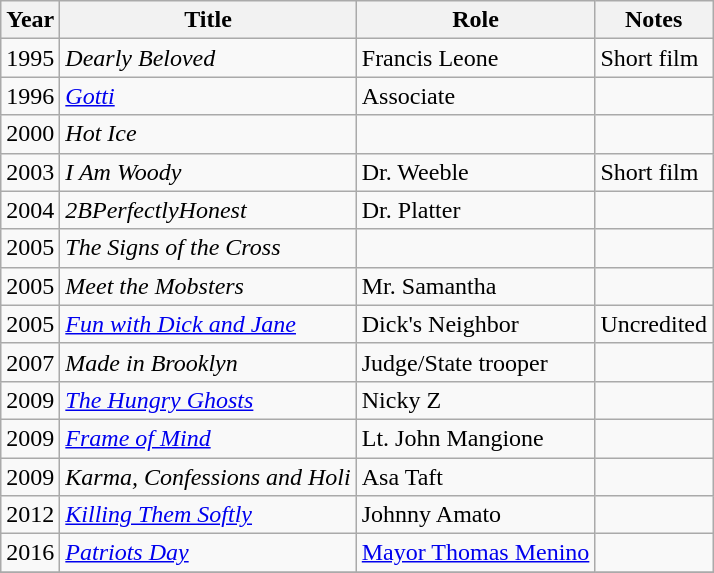<table class="wikitable sortable">
<tr>
<th>Year</th>
<th>Title</th>
<th>Role</th>
<th>Notes</th>
</tr>
<tr>
<td>1995</td>
<td><em>Dearly Beloved</em></td>
<td>Francis Leone</td>
<td>Short film</td>
</tr>
<tr>
<td>1996</td>
<td><em><a href='#'>Gotti</a></em></td>
<td>Associate</td>
<td></td>
</tr>
<tr>
<td>2000</td>
<td><em>Hot Ice</em></td>
<td></td>
<td></td>
</tr>
<tr>
<td>2003</td>
<td><em>I Am Woody</em></td>
<td>Dr. Weeble</td>
<td>Short film</td>
</tr>
<tr>
<td>2004</td>
<td><em>2BPerfectlyHonest</em></td>
<td>Dr. Platter</td>
<td></td>
</tr>
<tr>
<td>2005</td>
<td><em>The Signs of the Cross</em></td>
<td></td>
<td></td>
</tr>
<tr>
<td>2005</td>
<td><em>Meet the Mobsters</em></td>
<td>Mr. Samantha</td>
<td></td>
</tr>
<tr>
<td>2005</td>
<td><em><a href='#'>Fun with Dick and Jane</a></em></td>
<td>Dick's Neighbor</td>
<td>Uncredited</td>
</tr>
<tr>
<td>2007</td>
<td><em>Made in Brooklyn</em></td>
<td>Judge/State trooper</td>
<td></td>
</tr>
<tr>
<td>2009</td>
<td><em><a href='#'>The Hungry Ghosts</a></em></td>
<td>Nicky Z</td>
<td></td>
</tr>
<tr>
<td>2009</td>
<td><em><a href='#'>Frame of Mind</a></em></td>
<td>Lt. John Mangione</td>
<td></td>
</tr>
<tr>
<td>2009</td>
<td><em>Karma, Confessions and Holi</em></td>
<td>Asa Taft</td>
<td></td>
</tr>
<tr>
<td>2012</td>
<td><em><a href='#'>Killing Them Softly</a></em></td>
<td>Johnny Amato</td>
<td></td>
</tr>
<tr>
<td>2016</td>
<td><em><a href='#'>Patriots Day</a></em></td>
<td><a href='#'>Mayor Thomas Menino</a></td>
<td></td>
</tr>
<tr>
</tr>
</table>
